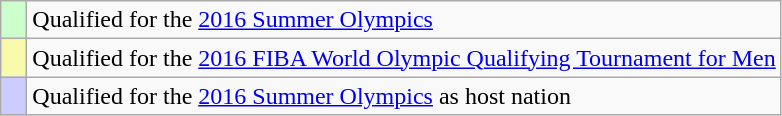<table class="wikitable">
<tr>
<td width=10px bgcolor="#ccffcc"></td>
<td>Qualified for the <a href='#'>2016 Summer Olympics</a></td>
</tr>
<tr>
<td width=10px bgcolor="#f7f9ab"></td>
<td>Qualified for the <a href='#'>2016 FIBA World Olympic Qualifying Tournament for Men</a></td>
</tr>
<tr>
<td width=10px bgcolor="#ccccff"></td>
<td>Qualified for the <a href='#'>2016 Summer Olympics</a> as host nation</td>
</tr>
</table>
